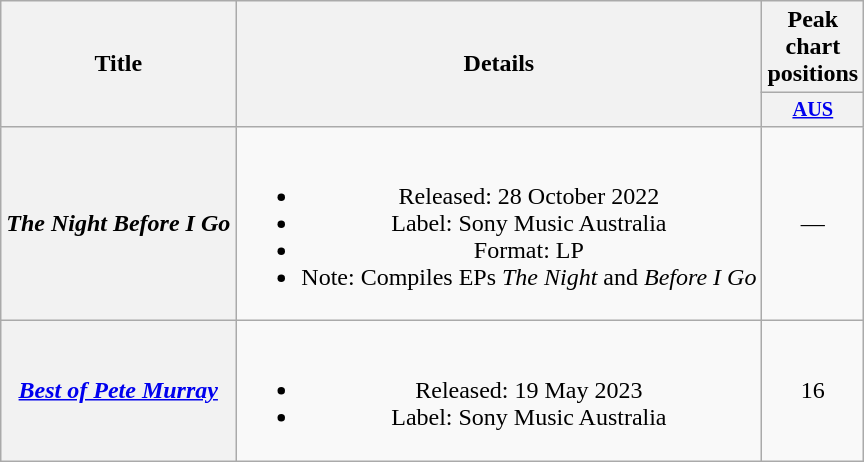<table class="wikitable plainrowheaders" style="text-align:center;">
<tr>
<th rowspan="2">Title</th>
<th rowspan="2">Details</th>
<th colspan="1">Peak chart positions</th>
</tr>
<tr>
<th style="width:3em;font-size:85%"><a href='#'>AUS</a><br></th>
</tr>
<tr>
<th scope="row"><em>The Night Before I Go</em></th>
<td><br><ul><li>Released: 28 October 2022</li><li>Label: Sony Music Australia</li><li>Format: LP</li><li>Note: Compiles EPs <em>The Night</em> and <em>Before I Go</em></li></ul></td>
<td align="center">—</td>
</tr>
<tr>
<th scope="row"><em><a href='#'>Best of Pete Murray</a></em></th>
<td><br><ul><li>Released: 19 May 2023</li><li>Label: Sony Music Australia</li></ul></td>
<td>16<br></td>
</tr>
</table>
